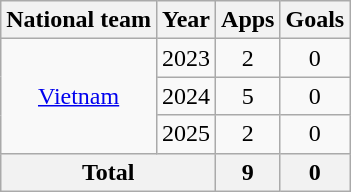<table class=wikitable style=text-align:center>
<tr>
<th>National team</th>
<th>Year</th>
<th>Apps</th>
<th>Goals</th>
</tr>
<tr>
<td rowspan=3><a href='#'>Vietnam</a></td>
<td>2023</td>
<td>2</td>
<td>0</td>
</tr>
<tr>
<td>2024</td>
<td>5</td>
<td>0</td>
</tr>
<tr>
<td>2025</td>
<td>2</td>
<td>0</td>
</tr>
<tr>
<th colspan=2>Total</th>
<th>9</th>
<th>0</th>
</tr>
</table>
